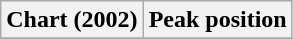<table class = "wikitable plainrowheaders sortable" border="1">
<tr>
<th>Chart (2002)</th>
<th>Peak position</th>
</tr>
<tr>
</tr>
</table>
